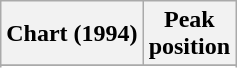<table class="wikitable sortable plainrowheaders">
<tr>
<th scope="col">Chart (1994)</th>
<th scope="col">Peak<br>position</th>
</tr>
<tr>
</tr>
<tr>
</tr>
</table>
